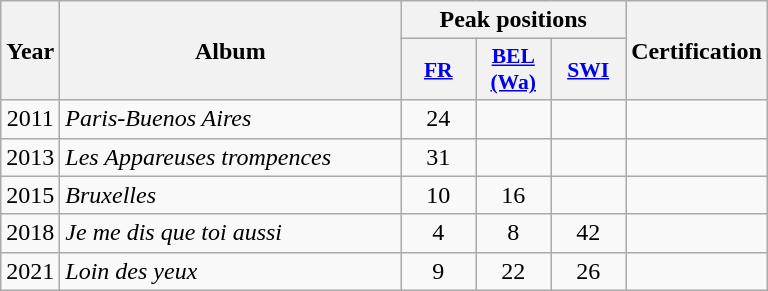<table class="wikitable">
<tr>
<th rowspan="2" style="text-align:center; width:10px;">Year</th>
<th rowspan="2" style="text-align:center; width:220px;">Album</th>
<th style="text-align:center; width:20px;" colspan=3>Peak positions</th>
<th rowspan="2" style="text-align:center; width:70px;">Certification</th>
</tr>
<tr>
<th scope="col" style="width:3em;font-size:90%;"><a href='#'>FR</a><br></th>
<th scope="col" style="width:3em;font-size:90%;"><a href='#'>BEL<br>(Wa)</a><br></th>
<th scope="col" style="width:3em;font-size:90%;"><a href='#'>SWI</a><br></th>
</tr>
<tr>
<td style="text-align:center;">2011</td>
<td><em>Paris-Buenos Aires</em></td>
<td style="text-align:center;">24</td>
<td style="text-align:center;"></td>
<td style="text-align:center;"></td>
<td style="text-align:center;"></td>
</tr>
<tr>
<td style="text-align:center;">2013</td>
<td><em>Les Appareuses trompences</em></td>
<td style="text-align:center;">31</td>
<td style="text-align:center;"></td>
<td style="text-align:center;"></td>
<td style="text-align:center;"></td>
</tr>
<tr>
<td style="text-align:center;">2015</td>
<td><em>Bruxelles</em></td>
<td style="text-align:center;">10</td>
<td style="text-align:center;">16</td>
<td style="text-align:center;"></td>
<td style="text-align:center;"></td>
</tr>
<tr>
<td style="text-align:center;">2018</td>
<td><em>Je me dis que toi aussi</em></td>
<td style="text-align:center;">4</td>
<td style="text-align:center;">8</td>
<td style="text-align:center;">42</td>
<td style="text-align:center;"></td>
</tr>
<tr>
<td style="text-align:center;">2021</td>
<td><em>Loin des yeux</em></td>
<td style="text-align:center;">9</td>
<td style="text-align:center;">22</td>
<td style="text-align:center;">26</td>
<td style="text-align:center;"></td>
</tr>
</table>
